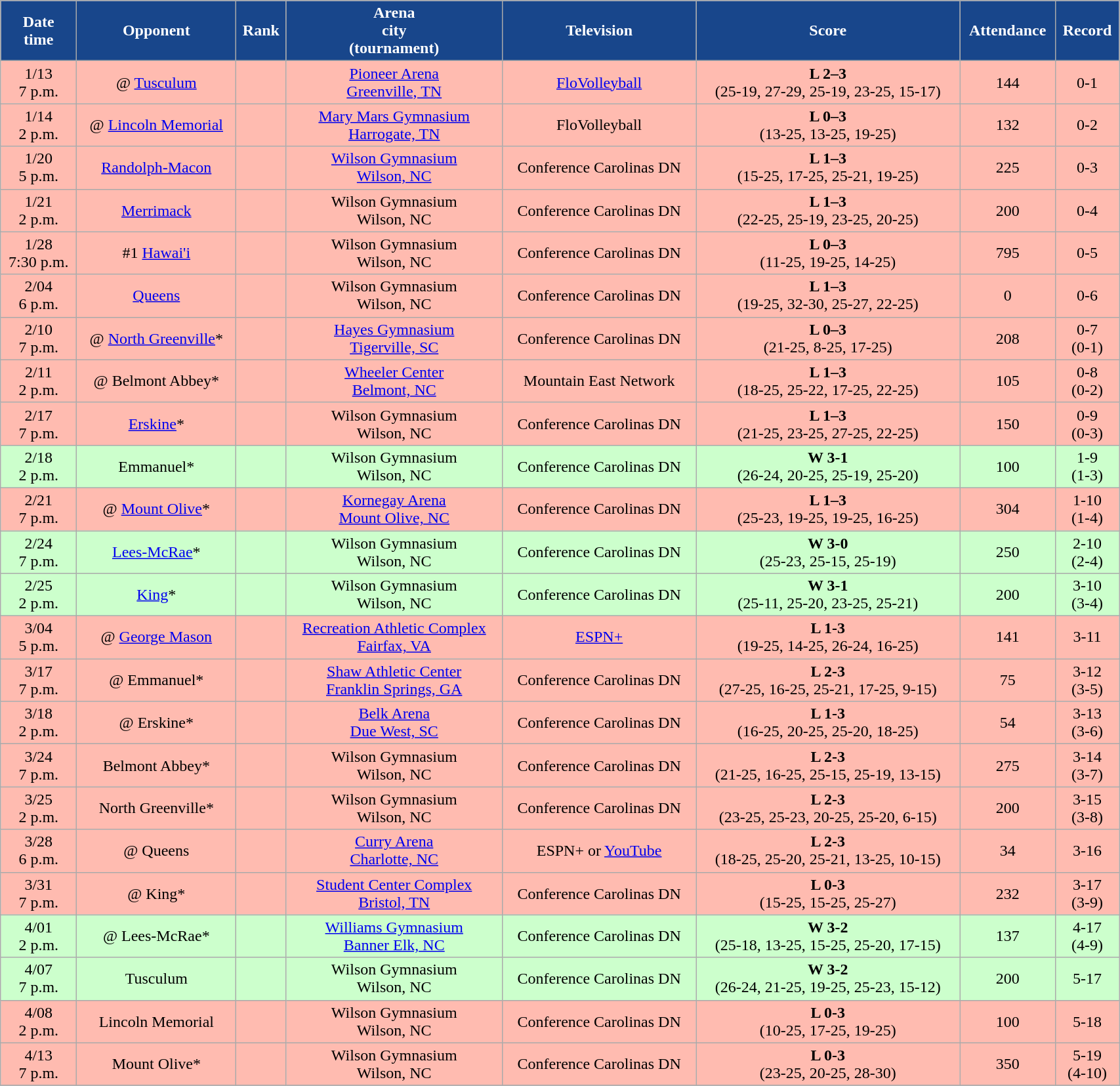<table class="wikitable sortable" style="width:90%">
<tr>
<th style="background:#18468B; color:#FFFFFF;" scope="col">Date<br>time</th>
<th style="background:#18468B; color:#FFFFFF;" scope="col">Opponent</th>
<th style="background:#18468B; color:#FFFFFF;" scope="col">Rank</th>
<th style="background:#18468B; color:#FFFFFF;" scope="col">Arena<br>city<br>(tournament)</th>
<th style="background:#18468B; color:#FFFFFF;" scope="col">Television</th>
<th style="background:#18468B; color:#FFFFFF;" scope="col">Score</th>
<th style="background:#18468B; color:#FFFFFF;" scope="col">Attendance</th>
<th style="background:#18468B; color:#FFFFFF;" scope="col">Record</th>
</tr>
<tr align="center" bgcolor="#ffbbb">
<td>1/13<br>7 p.m.</td>
<td>@ <a href='#'>Tusculum</a></td>
<td></td>
<td><a href='#'>Pioneer Arena</a><br><a href='#'>Greenville, TN</a></td>
<td><a href='#'>FloVolleyball</a></td>
<td><strong>L 2–3</strong><br>(25-19, 27-29, 25-19, 23-25, 15-17)</td>
<td>144</td>
<td>0-1</td>
</tr>
<tr align="center" bgcolor="#ffbbb">
<td>1/14<br>2 p.m.</td>
<td>@ <a href='#'>Lincoln Memorial</a></td>
<td></td>
<td><a href='#'>Mary Mars Gymnasium</a><br><a href='#'>Harrogate, TN</a></td>
<td>FloVolleyball</td>
<td><strong>L 0–3</strong><br>(13-25, 13-25, 19-25)</td>
<td>132</td>
<td>0-2</td>
</tr>
<tr align="center" bgcolor="#ffbbb">
<td>1/20<br>5 p.m.</td>
<td><a href='#'>Randolph-Macon</a></td>
<td></td>
<td><a href='#'>Wilson Gymnasium</a><br><a href='#'>Wilson, NC</a></td>
<td>Conference Carolinas DN</td>
<td><strong>L 1–3</strong><br>(15-25, 17-25, 25-21, 19-25)</td>
<td>225</td>
<td>0-3</td>
</tr>
<tr align="center" bgcolor="#ffbbb">
<td>1/21<br>2 p.m.</td>
<td><a href='#'>Merrimack</a></td>
<td></td>
<td>Wilson Gymnasium<br>Wilson, NC</td>
<td>Conference Carolinas DN</td>
<td><strong>L 1–3</strong><br>(22-25, 25-19, 23-25, 20-25)</td>
<td>200</td>
<td>0-4</td>
</tr>
<tr align="center" bgcolor="#ffbbb">
<td>1/28<br>7:30 p.m.</td>
<td>#1 <a href='#'>Hawai'i</a></td>
<td></td>
<td>Wilson Gymnasium<br>Wilson, NC</td>
<td>Conference Carolinas DN</td>
<td><strong>L 0–3</strong><br>(11-25, 19-25, 14-25)</td>
<td>795</td>
<td>0-5</td>
</tr>
<tr align="center" bgcolor="#ffbbb">
<td>2/04<br>6 p.m.</td>
<td><a href='#'>Queens</a></td>
<td></td>
<td>Wilson Gymnasium<br>Wilson, NC</td>
<td>Conference Carolinas DN</td>
<td><strong>L 1–3</strong><br>(19-25, 32-30, 25-27, 22-25)</td>
<td>0</td>
<td>0-6</td>
</tr>
<tr align="center" bgcolor="#ffbbb">
<td>2/10<br>7 p.m.</td>
<td>@ <a href='#'>North Greenville</a>*</td>
<td></td>
<td><a href='#'>Hayes Gymnasium</a><br><a href='#'>Tigerville, SC</a></td>
<td>Conference Carolinas DN</td>
<td><strong>L 0–3</strong><br>(21-25, 8-25, 17-25)</td>
<td>208</td>
<td>0-7<br>(0-1)</td>
</tr>
<tr align="center" bgcolor="#ffbbb">
<td>2/11<br>2 p.m.</td>
<td>@ Belmont Abbey*</td>
<td></td>
<td><a href='#'>Wheeler Center</a><br><a href='#'>Belmont, NC</a></td>
<td>Mountain East Network</td>
<td><strong>L 1–3</strong><br>(18-25, 25-22, 17-25, 22-25)</td>
<td>105</td>
<td>0-8<br>(0-2)</td>
</tr>
<tr align="center" bgcolor="#ffbbb">
<td>2/17<br>7 p.m.</td>
<td><a href='#'>Erskine</a>*</td>
<td></td>
<td>Wilson Gymnasium<br>Wilson, NC</td>
<td>Conference Carolinas DN</td>
<td><strong>L 1–3</strong><br>(21-25, 23-25, 27-25, 22-25)</td>
<td>150</td>
<td>0-9<br>(0-3)</td>
</tr>
<tr align="center" bgcolor="#ccffcc">
<td>2/18<br>2 p.m.</td>
<td>Emmanuel*</td>
<td></td>
<td>Wilson Gymnasium<br>Wilson, NC</td>
<td>Conference Carolinas DN</td>
<td><strong>W 3-1</strong><br>(26-24, 20-25, 25-19, 25-20)</td>
<td>100</td>
<td>1-9<br>(1-3)</td>
</tr>
<tr align="center" bgcolor="#ffbbb">
<td>2/21<br>7 p.m.</td>
<td>@ <a href='#'>Mount Olive</a>*</td>
<td></td>
<td><a href='#'>Kornegay Arena</a><br><a href='#'>Mount Olive, NC</a></td>
<td>Conference Carolinas DN</td>
<td><strong>L 1–3</strong><br>(25-23, 19-25, 19-25, 16-25)</td>
<td>304</td>
<td>1-10<br>(1-4)</td>
</tr>
<tr align="center" bgcolor="#ccffcc">
<td>2/24<br>7 p.m.</td>
<td><a href='#'>Lees-McRae</a>*</td>
<td></td>
<td>Wilson Gymnasium<br>Wilson, NC</td>
<td>Conference Carolinas DN</td>
<td><strong>W 3-0</strong><br>(25-23, 25-15, 25-19)</td>
<td>250</td>
<td>2-10<br>(2-4)</td>
</tr>
<tr align="center" bgcolor="#ccffcc">
<td>2/25<br>2 p.m.</td>
<td><a href='#'>King</a>*</td>
<td></td>
<td>Wilson Gymnasium<br>Wilson, NC</td>
<td>Conference Carolinas DN</td>
<td><strong>W 3-1</strong><br>(25-11, 25-20, 23-25, 25-21)</td>
<td>200</td>
<td>3-10<br>(3-4)</td>
</tr>
<tr align="center" bgcolor="#ffbbb">
<td>3/04<br>5 p.m.</td>
<td>@ <a href='#'>George Mason</a></td>
<td></td>
<td><a href='#'>Recreation Athletic Complex</a><br><a href='#'>Fairfax, VA</a></td>
<td><a href='#'>ESPN+</a></td>
<td><strong>L 1-3</strong><br>(19-25, 14-25, 26-24, 16-25)</td>
<td>141</td>
<td>3-11</td>
</tr>
<tr align="center" bgcolor="#ffbbb">
<td>3/17<br>7 p.m.</td>
<td>@ Emmanuel*</td>
<td></td>
<td><a href='#'>Shaw Athletic Center</a><br><a href='#'>Franklin Springs, GA</a></td>
<td>Conference Carolinas DN</td>
<td><strong>L 2-3</strong><br>(27-25, 16-25, 25-21, 17-25, 9-15)</td>
<td>75</td>
<td>3-12<br>(3-5)</td>
</tr>
<tr align="center" bgcolor="#ffbbb">
<td>3/18<br>2 p.m.</td>
<td>@ Erskine*</td>
<td></td>
<td><a href='#'>Belk Arena</a><br><a href='#'>Due West, SC</a></td>
<td>Conference Carolinas DN</td>
<td><strong>L 1-3</strong><br>(16-25, 20-25, 25-20, 18-25)</td>
<td>54</td>
<td>3-13<br>(3-6)</td>
</tr>
<tr align="center" bgcolor="#ffbbb">
<td>3/24<br>7 p.m.</td>
<td>Belmont Abbey*</td>
<td></td>
<td>Wilson Gymnasium<br>Wilson, NC</td>
<td>Conference Carolinas DN</td>
<td><strong>L 2-3</strong><br>(21-25, 16-25, 25-15, 25-19, 13-15)</td>
<td>275</td>
<td>3-14<br>(3-7)</td>
</tr>
<tr align="center" bgcolor="#ffbbb">
<td>3/25<br>2 p.m.</td>
<td>North Greenville*</td>
<td></td>
<td>Wilson Gymnasium<br>Wilson, NC</td>
<td>Conference Carolinas DN</td>
<td><strong>L 2-3</strong><br>(23-25, 25-23, 20-25, 25-20, 6-15)</td>
<td>200</td>
<td>3-15<br>(3-8)</td>
</tr>
<tr align="center" bgcolor="#ffbbb">
<td>3/28<br>6 p.m.</td>
<td>@ Queens</td>
<td></td>
<td><a href='#'>Curry Arena</a><br><a href='#'>Charlotte, NC</a></td>
<td>ESPN+ or <a href='#'>YouTube</a></td>
<td><strong>L 2-3</strong><br>(18-25, 25-20, 25-21, 13-25, 10-15)</td>
<td>34</td>
<td>3-16</td>
</tr>
<tr align="center" bgcolor="#ffbbb">
<td>3/31<br>7 p.m.</td>
<td>@ King*</td>
<td></td>
<td><a href='#'>Student Center Complex</a><br><a href='#'>Bristol, TN</a></td>
<td>Conference Carolinas DN</td>
<td><strong>L 0-3</strong><br>(15-25, 15-25, 25-27)</td>
<td>232</td>
<td>3-17<br>(3-9)</td>
</tr>
<tr align="center" bgcolor="#ccffcc">
<td>4/01<br>2 p.m.</td>
<td>@ Lees-McRae*</td>
<td></td>
<td><a href='#'>Williams Gymnasium</a><br><a href='#'>Banner Elk, NC</a></td>
<td>Conference Carolinas DN</td>
<td><strong>W 3-2</strong><br>(25-18, 13-25, 15-25, 25-20, 17-15)</td>
<td>137</td>
<td>4-17<br>(4-9)</td>
</tr>
<tr align="center" bgcolor="#ccffcc">
<td>4/07<br>7 p.m.</td>
<td>Tusculum</td>
<td></td>
<td>Wilson Gymnasium<br>Wilson, NC</td>
<td>Conference Carolinas DN</td>
<td><strong>W 3-2</strong><br>(26-24, 21-25, 19-25, 25-23, 15-12)</td>
<td>200</td>
<td>5-17</td>
</tr>
<tr align="center" bgcolor="#ffbbb">
<td>4/08<br>2 p.m.</td>
<td>Lincoln Memorial</td>
<td></td>
<td>Wilson Gymnasium<br>Wilson, NC</td>
<td>Conference Carolinas DN</td>
<td><strong>L 0-3</strong><br>(10-25, 17-25, 19-25)</td>
<td>100</td>
<td>5-18</td>
</tr>
<tr align="center" bgcolor="#ffbbb">
<td>4/13<br>7 p.m.</td>
<td>Mount Olive*</td>
<td></td>
<td>Wilson Gymnasium<br>Wilson, NC</td>
<td>Conference Carolinas DN</td>
<td><strong>L 0-3</strong><br>(23-25, 20-25, 28-30)</td>
<td>350</td>
<td>5-19<br>(4-10)</td>
</tr>
<tr>
</tr>
</table>
